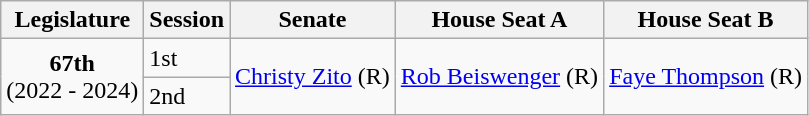<table class="wikitable">
<tr>
<th>Legislature</th>
<th>Session</th>
<th>Senate</th>
<th>House Seat A</th>
<th>House Seat B</th>
</tr>
<tr>
<td rowspan="2" colspan="1" style="text-align: center;"><strong>67th</strong> <br> (2022 - 2024)</td>
<td>1st</td>
<td rowspan="2" colspan="1" style="text-align: center;" ><a href='#'>Christy Zito</a> (R)</td>
<td rowspan="2" colspan="1" style="text-align: center;" ><a href='#'>Rob Beiswenger</a> (R)</td>
<td rowspan="2" colspan="1" style="text-align: center;" ><a href='#'>Faye Thompson</a> (R)</td>
</tr>
<tr>
<td>2nd</td>
</tr>
</table>
